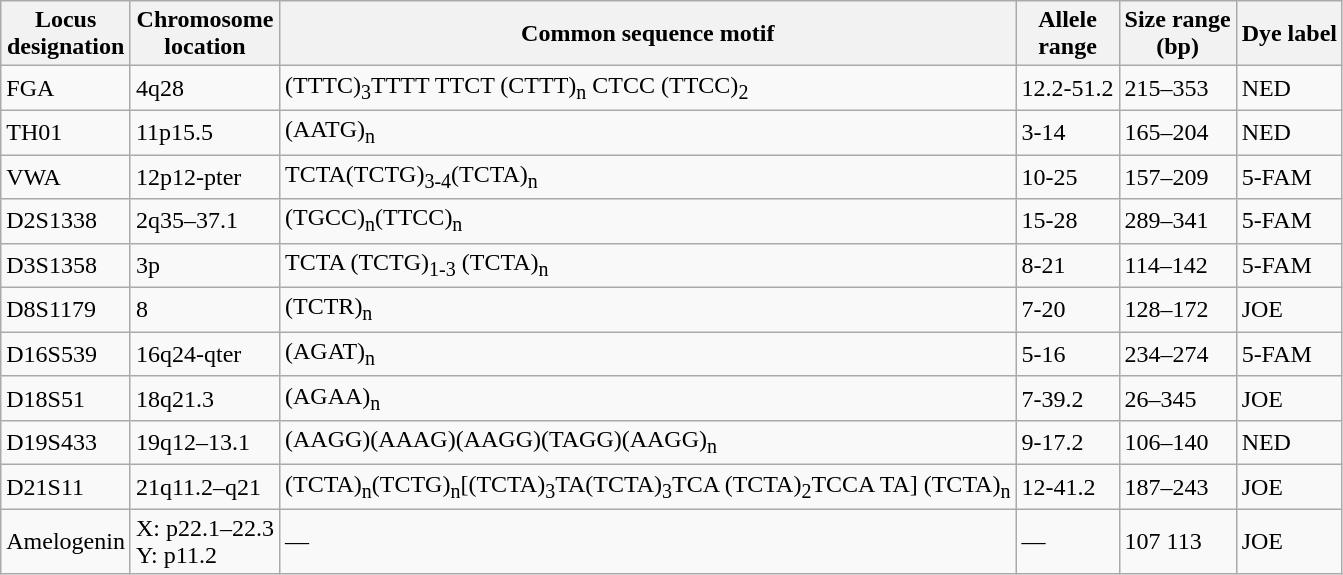<table class="wikitable">
<tr>
<th>Locus<br>designation</th>
<th>Chromosome<br>location</th>
<th>Common sequence motif</th>
<th>Allele<br>range</th>
<th>Size range<br>(bp)</th>
<th>Dye label</th>
</tr>
<tr>
<td>FGA</td>
<td>4q28</td>
<td>(TTTC)<sub>3</sub>TTTT TTCT (CTTT)<sub>n</sub> CTCC (TTCC)<sub>2</sub></td>
<td>12.2-51.2</td>
<td>215–353</td>
<td>NED</td>
</tr>
<tr>
<td>TH01</td>
<td>11p15.5</td>
<td>(AATG)<sub>n</sub></td>
<td>3-14</td>
<td>165–204</td>
<td>NED</td>
</tr>
<tr>
<td>VWA</td>
<td>12p12-pter</td>
<td>TCTA(TCTG)<sub>3-4</sub>(TCTA)<sub>n</sub></td>
<td>10-25</td>
<td>157–209</td>
<td>5-FAM</td>
</tr>
<tr>
<td>D2S1338</td>
<td>2q35–37.1</td>
<td>(TGCC)<sub>n</sub>(TTCC)<sub>n</sub></td>
<td>15-28</td>
<td>289–341</td>
<td>5-FAM</td>
</tr>
<tr>
<td>D3S1358</td>
<td>3p</td>
<td>TCTA (TCTG)<sub>1-3</sub> (TCTA)<sub>n</sub></td>
<td>8-21</td>
<td>114–142</td>
<td>5-FAM</td>
</tr>
<tr>
<td>D8S1179</td>
<td>8</td>
<td>(TCTR)<sub>n</sub></td>
<td>7-20</td>
<td>128–172</td>
<td>JOE</td>
</tr>
<tr>
<td>D16S539</td>
<td>16q24-qter</td>
<td>(AGAT)<sub>n</sub></td>
<td>5-16</td>
<td>234–274</td>
<td>5-FAM</td>
</tr>
<tr>
<td>D18S51</td>
<td>18q21.3</td>
<td>(AGAA)<sub>n</sub></td>
<td>7-39.2</td>
<td>26–345</td>
<td>JOE</td>
</tr>
<tr>
<td>D19S433</td>
<td>19q12–13.1</td>
<td>(AAGG)(AAAG)(AAGG)(TAGG)(AAGG)<sub>n</sub></td>
<td>9-17.2</td>
<td>106–140</td>
<td>NED</td>
</tr>
<tr>
<td>D21S11</td>
<td>21q11.2–q21</td>
<td>(TCTA)<sub>n</sub>(TCTG)<sub>n</sub>[(TCTA)<sub>3</sub>TA(TCTA)<sub>3</sub>TCA (TCTA)<sub>2</sub>TCCA TA] (TCTA)<sub>n</sub></td>
<td>12-41.2</td>
<td>187–243</td>
<td>JOE</td>
</tr>
<tr>
<td>Amelogenin</td>
<td>X: p22.1–22.3<br>Y: p11.2</td>
<td>—</td>
<td>—</td>
<td>107 113</td>
<td>JOE</td>
</tr>
</table>
